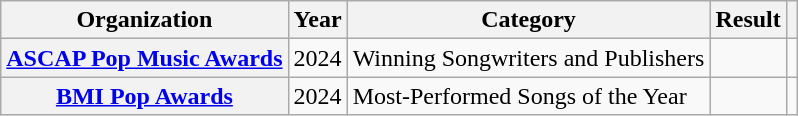<table class="wikitable sortable plainrowheaders" style="border:none; margin:0;">
<tr>
<th scope="col">Organization</th>
<th scope="col">Year</th>
<th scope="col">Category</th>
<th scope="col">Result</th>
<th class="unsortable" scope="col"></th>
</tr>
<tr>
<th scope="row"><a href='#'>ASCAP Pop Music Awards</a></th>
<td>2024</td>
<td>Winning Songwriters and Publishers</td>
<td></td>
<td style="text-align:center"></td>
</tr>
<tr>
<th scope="row"><a href='#'>BMI Pop Awards</a></th>
<td>2024</td>
<td>Most-Performed Songs of the Year</td>
<td></td>
<td style="text-align:center"></td>
</tr>
<tr>
</tr>
</table>
